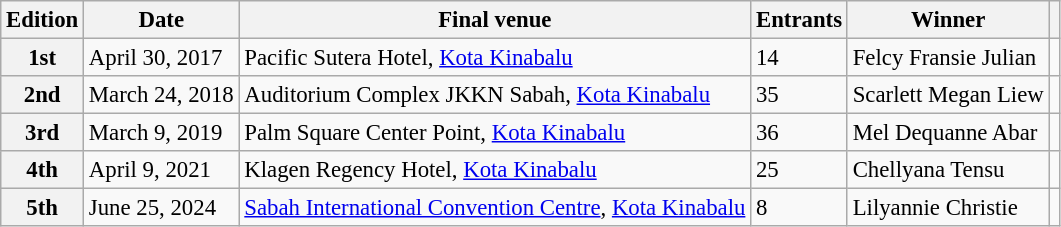<table class="wikitable defaultcenter col2left col3left col5left" style="font-size:95%;">
<tr>
<th>Edition</th>
<th>Date</th>
<th>Final venue</th>
<th>Entrants</th>
<th>Winner</th>
<th></th>
</tr>
<tr>
<th>1st</th>
<td>April 30, 2017</td>
<td>Pacific Sutera Hotel, <a href='#'>Kota Kinabalu</a></td>
<td>14</td>
<td>Felcy Fransie Julian</td>
<td></td>
</tr>
<tr>
<th>2nd</th>
<td>March 24, 2018</td>
<td>Auditorium Complex JKKN Sabah, <a href='#'>Kota Kinabalu</a></td>
<td>35</td>
<td>Scarlett Megan Liew</td>
<td></td>
</tr>
<tr>
<th>3rd</th>
<td>March 9, 2019</td>
<td>Palm Square Center Point, <a href='#'>Kota Kinabalu</a></td>
<td>36</td>
<td>Mel Dequanne Abar</td>
<td></td>
</tr>
<tr>
<th>4th</th>
<td>April 9, 2021</td>
<td>Klagen Regency Hotel, <a href='#'>Kota Kinabalu</a></td>
<td>25</td>
<td>Chellyana Tensu</td>
<td></td>
</tr>
<tr>
<th>5th</th>
<td>June 25, 2024</td>
<td><a href='#'>Sabah International Convention Centre</a>, <a href='#'>Kota Kinabalu</a></td>
<td>8</td>
<td>Lilyannie Christie</td>
<td></td>
</tr>
</table>
